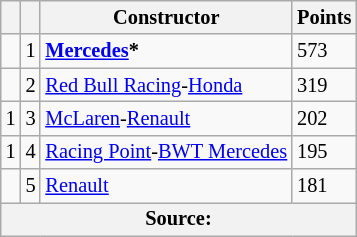<table class="wikitable" style="font-size: 85%;">
<tr>
<th scope="col"></th>
<th scope="col"></th>
<th scope="col">Constructor</th>
<th scope="col">Points</th>
</tr>
<tr>
<td align="left"></td>
<td align="center">1</td>
<td> <strong><a href='#'>Mercedes</a>*</strong></td>
<td align="left">573</td>
</tr>
<tr>
<td align="left"></td>
<td align="center">2</td>
<td> <a href='#'>Red Bull Racing</a>-<a href='#'>Honda</a></td>
<td align="left">319</td>
</tr>
<tr>
<td align="left"> 1</td>
<td align="center">3</td>
<td> <a href='#'>McLaren</a>-<a href='#'>Renault</a></td>
<td align="left">202</td>
</tr>
<tr>
<td align="left">  1</td>
<td align="center">4</td>
<td> <a href='#'>Racing Point</a>-<a href='#'>BWT Mercedes</a></td>
<td align="left">195</td>
</tr>
<tr>
<td align="left"></td>
<td align="center">5</td>
<td> <a href='#'>Renault</a></td>
<td align="left">181</td>
</tr>
<tr>
<th colspan=4>Source:</th>
</tr>
</table>
